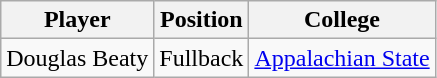<table class="wikitable">
<tr>
<th>Player</th>
<th>Position</th>
<th>College</th>
</tr>
<tr>
<td>Douglas Beaty</td>
<td>Fullback</td>
<td><a href='#'>Appalachian State</a></td>
</tr>
</table>
